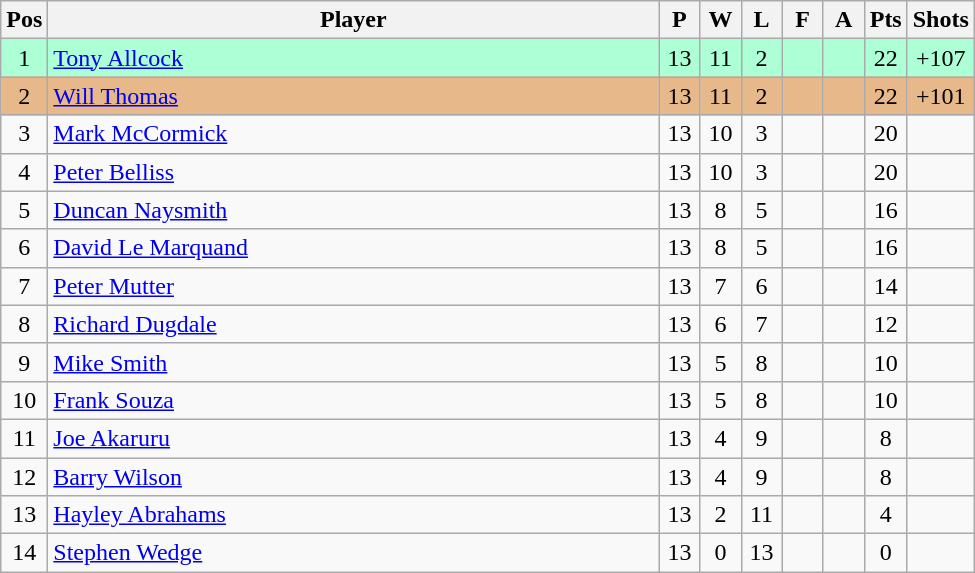<table class="wikitable" style="font-size: 100%">
<tr>
<th width=20>Pos</th>
<th width=400>Player</th>
<th width=20>P</th>
<th width=20>W</th>
<th width=20>L</th>
<th width=20>F</th>
<th width=20>A</th>
<th width=20>Pts</th>
<th width=30>Shots</th>
</tr>
<tr align=center style="background: #ADFFD6;">
<td>1</td>
<td align="left"> <a href='#'>Tony Allcock</a></td>
<td>13</td>
<td>11</td>
<td>2</td>
<td></td>
<td></td>
<td>22</td>
<td>+107</td>
</tr>
<tr align=center style="background: #E6B88A;">
<td>2</td>
<td align="left"> <a href='#'>Will Thomas</a></td>
<td>13</td>
<td>11</td>
<td>2</td>
<td></td>
<td></td>
<td>22</td>
<td>+101</td>
</tr>
<tr align=center>
<td>3</td>
<td align="left"> <a href='#'>Mark McCormick</a></td>
<td>13</td>
<td>10</td>
<td>3</td>
<td></td>
<td></td>
<td>20</td>
<td></td>
</tr>
<tr align=center>
<td>4</td>
<td align="left"> <a href='#'>Peter Belliss</a></td>
<td>13</td>
<td>10</td>
<td>3</td>
<td></td>
<td></td>
<td>20</td>
<td></td>
</tr>
<tr align=center>
<td>5</td>
<td align="left"> <a href='#'>Duncan Naysmith</a></td>
<td>13</td>
<td>8</td>
<td>5</td>
<td></td>
<td></td>
<td>16</td>
<td></td>
</tr>
<tr align=center>
<td>6</td>
<td align="left"> <a href='#'>David Le Marquand</a></td>
<td>13</td>
<td>8</td>
<td>5</td>
<td></td>
<td></td>
<td>16</td>
<td></td>
</tr>
<tr align=center>
<td>7</td>
<td align="left"> <a href='#'>Peter Mutter</a></td>
<td>13</td>
<td>7</td>
<td>6</td>
<td></td>
<td></td>
<td>14</td>
<td></td>
</tr>
<tr align=center>
<td>8</td>
<td align="left"> <a href='#'>Richard Dugdale</a></td>
<td>13</td>
<td>6</td>
<td>7</td>
<td></td>
<td></td>
<td>12</td>
<td></td>
</tr>
<tr align=center>
<td>9</td>
<td align="left"> <a href='#'>Mike Smith</a></td>
<td>13</td>
<td>5</td>
<td>8</td>
<td></td>
<td></td>
<td>10</td>
<td></td>
</tr>
<tr align=center>
<td>10</td>
<td align="left"> <a href='#'>Frank Souza</a></td>
<td>13</td>
<td>5</td>
<td>8</td>
<td></td>
<td></td>
<td>10</td>
<td></td>
</tr>
<tr align=center>
<td>11</td>
<td align="left"> <a href='#'>Joe Akaruru</a></td>
<td>13</td>
<td>4</td>
<td>9</td>
<td></td>
<td></td>
<td>8</td>
<td></td>
</tr>
<tr align=center>
<td>12</td>
<td align="left"> <a href='#'>Barry Wilson</a></td>
<td>13</td>
<td>4</td>
<td>9</td>
<td></td>
<td></td>
<td>8</td>
<td></td>
</tr>
<tr align=center>
<td>13</td>
<td align="left"> <a href='#'>Hayley Abrahams</a></td>
<td>13</td>
<td>2</td>
<td>11</td>
<td></td>
<td></td>
<td>4</td>
<td></td>
</tr>
<tr align=center>
<td>14</td>
<td align="left"> <a href='#'>Stephen Wedge</a></td>
<td>13</td>
<td>0</td>
<td>13</td>
<td></td>
<td></td>
<td>0</td>
<td></td>
</tr>
</table>
